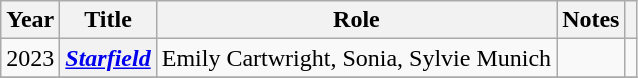<table class="wikitable plainrowheaders sortable">
<tr>
<th scope="col">Year</th>
<th scope="col">Title</th>
<th scope="col">Role</th>
<th scope="col">Notes</th>
<th class="unsortable"></th>
</tr>
<tr>
<td>2023</td>
<th scope="row"><em><a href='#'>Starfield</a></em></th>
<td>Emily Cartwright, Sonia, Sylvie Munich</td>
<td></td>
<td></td>
</tr>
<tr>
</tr>
</table>
